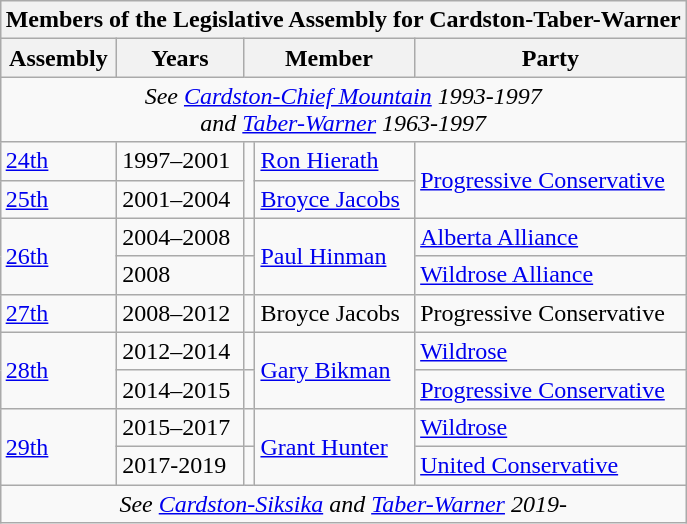<table class="wikitable" align=right>
<tr>
<th colspan=5>Members of the Legislative Assembly for Cardston-Taber-Warner</th>
</tr>
<tr>
<th>Assembly</th>
<th>Years</th>
<th colspan="2">Member</th>
<th>Party</th>
</tr>
<tr>
<td align="center" colspan=5><em>See <a href='#'>Cardston-Chief Mountain</a> 1993-1997<br>and <a href='#'>Taber-Warner</a> 1963-1997</em></td>
</tr>
<tr>
<td><a href='#'>24th</a></td>
<td>1997–2001</td>
<td rowspan=2 ></td>
<td><a href='#'>Ron Hierath</a></td>
<td rowspan=2><a href='#'>Progressive Conservative</a></td>
</tr>
<tr>
<td><a href='#'>25th</a></td>
<td>2001–2004</td>
<td><a href='#'>Broyce Jacobs</a></td>
</tr>
<tr>
<td rowspan=2><a href='#'>26th</a></td>
<td>2004–2008</td>
<td></td>
<td rowspan=2><a href='#'>Paul Hinman</a></td>
<td><a href='#'>Alberta Alliance</a></td>
</tr>
<tr>
<td>2008</td>
<td></td>
<td><a href='#'>Wildrose Alliance</a></td>
</tr>
<tr>
<td><a href='#'>27th</a></td>
<td>2008–2012</td>
<td></td>
<td>Broyce Jacobs</td>
<td>Progressive Conservative</td>
</tr>
<tr>
<td rowspan=2><a href='#'>28th</a></td>
<td>2012–2014</td>
<td></td>
<td rowspan=2><a href='#'>Gary Bikman</a></td>
<td><a href='#'>Wildrose</a></td>
</tr>
<tr>
<td>2014–2015</td>
<td></td>
<td><a href='#'>Progressive Conservative</a></td>
</tr>
<tr>
<td rowspan=2><a href='#'>29th</a></td>
<td>2015–2017</td>
<td></td>
<td rowspan=2><a href='#'>Grant Hunter</a></td>
<td><a href='#'>Wildrose</a></td>
</tr>
<tr>
<td>2017-2019</td>
<td></td>
<td><a href='#'>United Conservative</a></td>
</tr>
<tr>
<td align="center" colspan=5><em>See <a href='#'>Cardston-Siksika</a> and <a href='#'>Taber-Warner</a> 2019-</em></td>
</tr>
</table>
